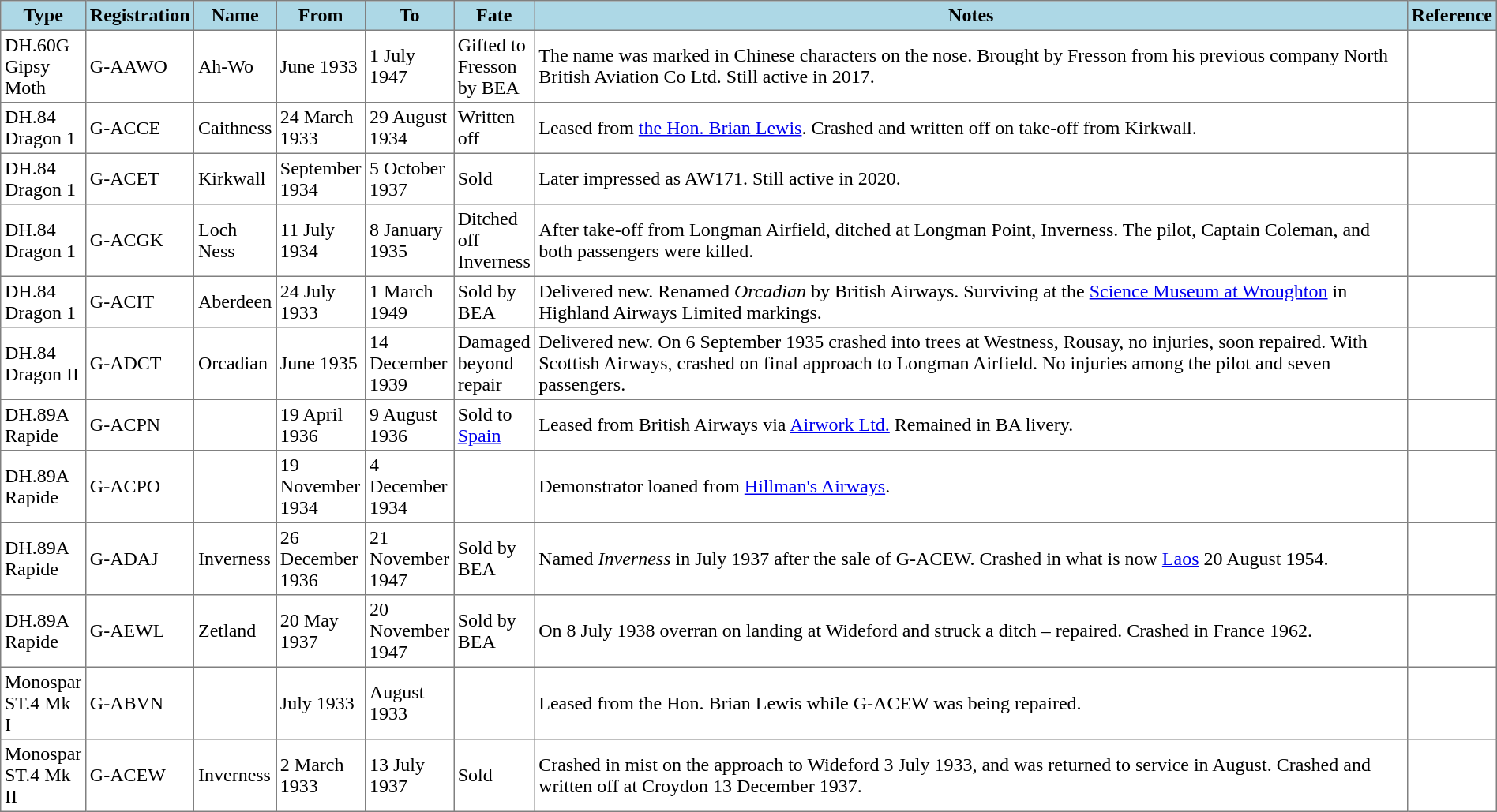<table class="toccolours" border="1" cellpadding="3" style="border-collapse:collapse">
<tr bgcolor=lightblue>
<th>Type</th>
<th>Registration</th>
<th>Name</th>
<th>From</th>
<th>To</th>
<th>Fate</th>
<th style="width: 550pt;">Notes</th>
<th>Reference</th>
</tr>
<tr>
<td>DH.60G Gipsy Moth</td>
<td>G-AAWO</td>
<td>Ah-Wo</td>
<td>June 1933</td>
<td>1 July 1947</td>
<td>Gifted to Fresson by BEA</td>
<td>The name was marked in Chinese characters on the nose. Brought by Fresson from his previous company North British Aviation Co Ltd. Still active in 2017.</td>
<td align=center></td>
</tr>
<tr>
<td>DH.84 Dragon 1</td>
<td>G-ACCE</td>
<td>Caithness</td>
<td>24 March 1933</td>
<td>29 August 1934</td>
<td>Written off</td>
<td>Leased from <a href='#'>the Hon. Brian Lewis</a>. Crashed and written off on take-off from Kirkwall.</td>
<td align=center></td>
</tr>
<tr>
<td>DH.84 Dragon 1</td>
<td>G-ACET</td>
<td>Kirkwall</td>
<td>September 1934</td>
<td>5 October 1937</td>
<td>Sold</td>
<td>Later impressed as AW171. Still active in 2020.</td>
<td align=center></td>
</tr>
<tr>
<td>DH.84 Dragon 1</td>
<td>G-ACGK</td>
<td>Loch Ness</td>
<td>11 July 1934</td>
<td>8 January 1935</td>
<td>Ditched off Inverness</td>
<td>After take-off from Longman Airfield, ditched at Longman Point, Inverness. The pilot, Captain Coleman, and both passengers were killed.</td>
<td align=center></td>
</tr>
<tr>
<td>DH.84 Dragon 1</td>
<td>G-ACIT</td>
<td>Aberdeen</td>
<td>24 July 1933</td>
<td>1 March 1949</td>
<td>Sold by BEA</td>
<td>Delivered new. Renamed <em>Orcadian</em> by British Airways. Surviving at the <a href='#'>Science Museum at Wroughton</a> in Highland Airways Limited markings.</td>
<td align=center></td>
</tr>
<tr>
<td>DH.84 Dragon II</td>
<td>G-ADCT</td>
<td>Orcadian</td>
<td>June 1935</td>
<td>14 December 1939</td>
<td>Damaged beyond repair</td>
<td>Delivered new. On 6 September 1935 crashed into trees at Westness, Rousay, no injuries, soon repaired. With Scottish Airways, crashed on final approach to Longman Airfield. No injuries among the pilot and seven passengers.</td>
<td align=center></td>
</tr>
<tr>
<td>DH.89A Rapide</td>
<td>G-ACPN</td>
<td></td>
<td>19 April 1936</td>
<td>9 August 1936</td>
<td>Sold to <a href='#'>Spain</a></td>
<td>Leased from British Airways via <a href='#'>Airwork Ltd.</a> Remained in BA livery.</td>
<td align=center></td>
</tr>
<tr>
<td>DH.89A Rapide</td>
<td>G-ACPO</td>
<td></td>
<td>19 November 1934</td>
<td>4 December 1934</td>
<td></td>
<td>Demonstrator loaned from <a href='#'>Hillman's Airways</a>.</td>
<td align=center></td>
</tr>
<tr>
<td>DH.89A Rapide</td>
<td>G-ADAJ</td>
<td>Inverness</td>
<td>26 December 1936</td>
<td>21 November 1947</td>
<td>Sold by BEA</td>
<td>Named <em>Inverness</em> in July 1937 after the sale of G-ACEW. Crashed in what is now <a href='#'>Laos</a> 20 August 1954.</td>
<td align=center></td>
</tr>
<tr>
<td>DH.89A Rapide</td>
<td>G-AEWL</td>
<td>Zetland</td>
<td>20 May 1937</td>
<td>20 November 1947</td>
<td>Sold by BEA</td>
<td>On 8 July 1938 overran on landing at Wideford and struck a ditch – repaired. Crashed in France 1962.</td>
<td align=center></td>
</tr>
<tr>
<td>Monospar ST.4 Mk I</td>
<td>G-ABVN</td>
<td></td>
<td>July 1933</td>
<td>August 1933</td>
<td></td>
<td>Leased from the Hon. Brian Lewis while G-ACEW was being repaired.</td>
<td align=center></td>
</tr>
<tr>
<td>Monospar ST.4 Mk II</td>
<td>G-ACEW</td>
<td>Inverness</td>
<td>2 March 1933</td>
<td>13 July 1937</td>
<td>Sold</td>
<td>Crashed in mist on the approach to Wideford 3 July 1933, and was returned to service in August. Crashed and written off at Croydon 13 December 1937.</td>
<td align=center></td>
</tr>
</table>
